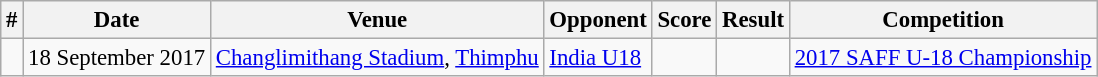<table class="wikitable" style="font-size:95%">
<tr>
<th>#</th>
<th>Date</th>
<th>Venue</th>
<th>Opponent</th>
<th>Score</th>
<th>Result</th>
<th>Competition</th>
</tr>
<tr>
<td></td>
<td>18 September 2017</td>
<td><a href='#'>Changlimithang Stadium</a>, <a href='#'>Thimphu</a></td>
<td> <a href='#'>India U18</a></td>
<td></td>
<td></td>
<td><a href='#'>2017 SAFF U-18 Championship</a></td>
</tr>
</table>
